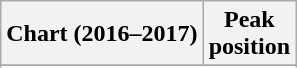<table class="wikitable sortable plainrowheaders">
<tr>
<th>Chart (2016–2017)</th>
<th>Peak<br> position</th>
</tr>
<tr>
</tr>
<tr>
</tr>
<tr>
</tr>
<tr>
</tr>
<tr>
</tr>
</table>
